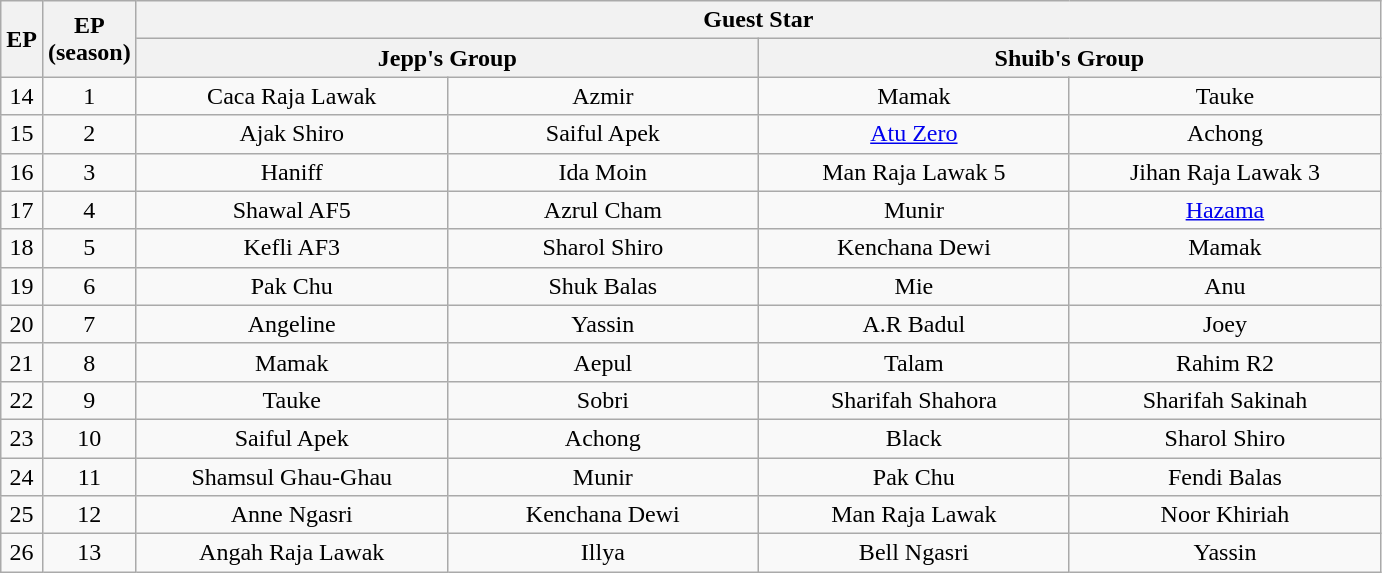<table class="wikitable" style="text-align:center">
<tr>
<th rowspan=2>EP</th>
<th rowspan=2>EP<br>(season)</th>
<th colspan=4>Guest Star</th>
</tr>
<tr>
<th colspan=2>Jepp's Group</th>
<th colspan=2>Shuib's Group</th>
</tr>
<tr>
<td>14</td>
<td>1</td>
<td style="width:200px">Caca Raja Lawak</td>
<td style="width:200px">Azmir</td>
<td style="width:200px">Mamak</td>
<td style="width:200px">Tauke</td>
</tr>
<tr>
<td>15</td>
<td>2</td>
<td style="width:200px">Ajak Shiro</td>
<td style="width:200px">Saiful Apek</td>
<td style="width:200px"><a href='#'>Atu Zero</a></td>
<td style="width:200px">Achong</td>
</tr>
<tr>
<td>16</td>
<td>3</td>
<td style="width:200px">Haniff</td>
<td style="width:200px">Ida Moin</td>
<td style="width:200px">Man Raja Lawak 5</td>
<td style="width:200px">Jihan Raja Lawak 3</td>
</tr>
<tr>
<td>17</td>
<td>4</td>
<td style="width:200px">Shawal AF5</td>
<td style="width:200px">Azrul Cham</td>
<td style="width:200px">Munir</td>
<td style="width:200px"><a href='#'>Hazama</a></td>
</tr>
<tr>
<td>18</td>
<td>5</td>
<td style="width:200px">Kefli AF3</td>
<td style="width:200px">Sharol Shiro</td>
<td style="width:200px">Kenchana Dewi</td>
<td style="width:200px">Mamak</td>
</tr>
<tr>
<td>19</td>
<td>6</td>
<td style="width:200px">Pak Chu</td>
<td style="width:200px">Shuk Balas</td>
<td style="width:200px">Mie</td>
<td style="width:200px">Anu</td>
</tr>
<tr>
<td>20</td>
<td>7</td>
<td style="width:200px">Angeline</td>
<td style="width:200px">Yassin</td>
<td style="width:200px">A.R Badul</td>
<td style="width:200px">Joey</td>
</tr>
<tr>
<td>21</td>
<td>8</td>
<td style="width:200px">Mamak</td>
<td style="width:200px">Aepul</td>
<td style="width:200px">Talam</td>
<td style="width:200px">Rahim R2</td>
</tr>
<tr>
<td>22</td>
<td>9</td>
<td style="width:200px">Tauke</td>
<td style="width:200px">Sobri</td>
<td style="width:200px">Sharifah Shahora</td>
<td style="width:200px">Sharifah Sakinah</td>
</tr>
<tr>
<td>23</td>
<td>10</td>
<td style="width:200px">Saiful Apek</td>
<td style="width:200px">Achong</td>
<td style="width:200px">Black</td>
<td style="width:200px">Sharol Shiro</td>
</tr>
<tr>
<td>24</td>
<td>11</td>
<td style="width:200px">Shamsul Ghau-Ghau</td>
<td style="width:200px">Munir</td>
<td style="width:200px">Pak Chu</td>
<td style="width:200px">Fendi Balas</td>
</tr>
<tr>
<td>25</td>
<td>12</td>
<td style="width:200px">Anne Ngasri</td>
<td style="width:200px">Kenchana Dewi</td>
<td style="width:200px">Man Raja Lawak</td>
<td style="width:200px">Noor Khiriah</td>
</tr>
<tr>
<td>26</td>
<td>13</td>
<td style="width:200px">Angah Raja Lawak</td>
<td style="width:200px">Illya</td>
<td style="width:200px">Bell Ngasri</td>
<td style="width:200px">Yassin</td>
</tr>
</table>
